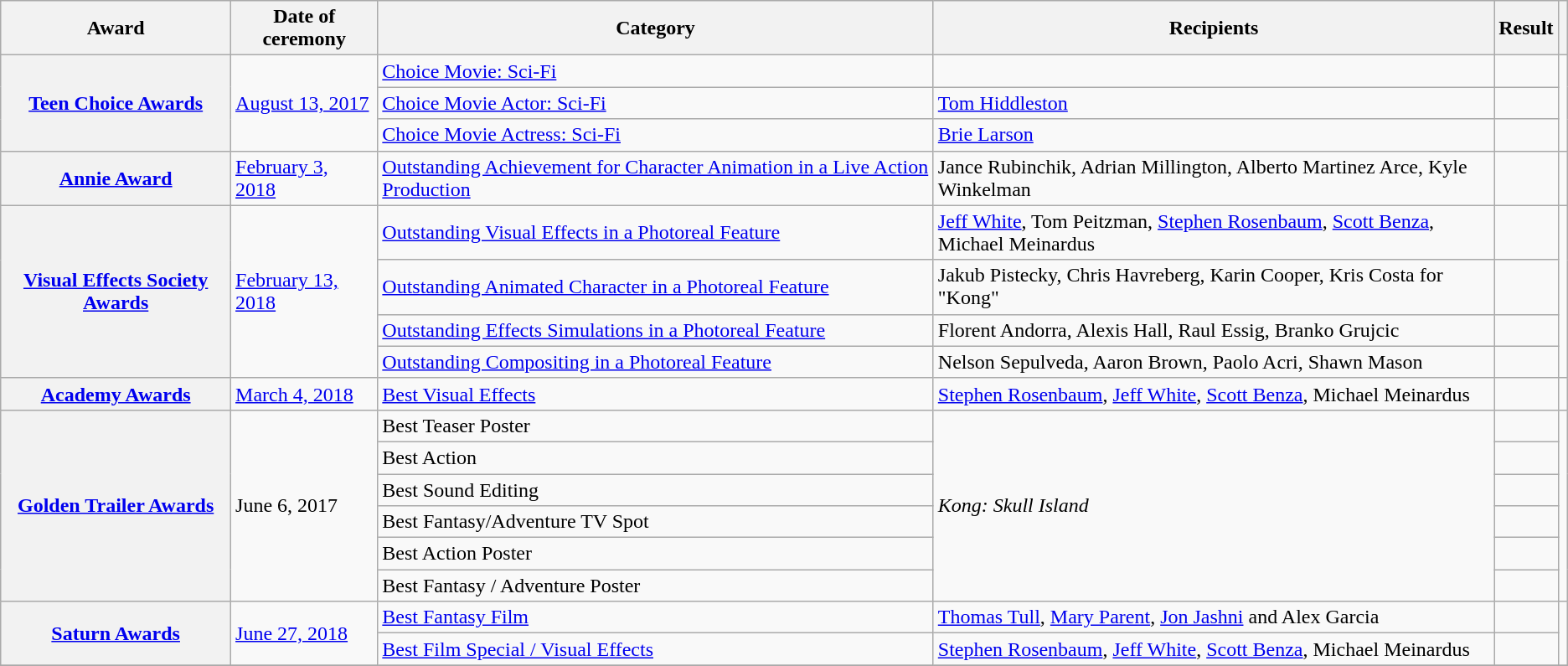<table class="wikitable sortable plainrowheaders">
<tr>
<th scope="col">Award</th>
<th scope="col">Date of ceremony</th>
<th scope="col">Category</th>
<th scope="col">Recipients</th>
<th scope="col">Result</th>
<th scope="col" class="unsortable"></th>
</tr>
<tr>
<th scope="row" rowspan="3"><a href='#'>Teen Choice Awards</a></th>
<td rowspan="3"><a href='#'>August 13, 2017</a></td>
<td><a href='#'>Choice Movie: Sci-Fi</a></td>
<td></td>
<td></td>
<td rowspan="3" style="text-align:center;"></td>
</tr>
<tr>
<td><a href='#'>Choice Movie Actor: Sci-Fi</a></td>
<td><a href='#'>Tom Hiddleston</a></td>
<td></td>
</tr>
<tr>
<td><a href='#'>Choice Movie Actress: Sci-Fi</a></td>
<td><a href='#'>Brie Larson</a></td>
<td></td>
</tr>
<tr>
<th scope="row"><a href='#'>Annie Award</a></th>
<td><a href='#'>February 3, 2018</a></td>
<td><a href='#'>Outstanding Achievement for Character Animation in a Live Action Production</a></td>
<td>Jance Rubinchik, Adrian Millington, Alberto Martinez Arce, Kyle Winkelman</td>
<td></td>
<td style="text-align:center;"></td>
</tr>
<tr>
<th scope="row" rowspan="4"><a href='#'>Visual Effects Society Awards</a></th>
<td rowspan="4"><a href='#'>February 13, 2018</a></td>
<td><a href='#'>Outstanding Visual Effects in a Photoreal Feature</a></td>
<td><a href='#'>Jeff White</a>, Tom Peitzman, <a href='#'>Stephen Rosenbaum</a>, <a href='#'>Scott Benza</a>, Michael Meinardus</td>
<td></td>
<td rowspan="4" style="text-align:center;"></td>
</tr>
<tr>
<td><a href='#'>Outstanding Animated Character in a Photoreal Feature</a></td>
<td>Jakub Pistecky, Chris Havreberg, Karin Cooper, Kris Costa for "Kong"</td>
<td></td>
</tr>
<tr>
<td><a href='#'>Outstanding Effects Simulations in a Photoreal Feature</a></td>
<td>Florent Andorra, Alexis Hall, Raul Essig, Branko Grujcic</td>
<td></td>
</tr>
<tr>
<td><a href='#'>Outstanding Compositing in a Photoreal Feature</a></td>
<td>Nelson Sepulveda, Aaron Brown, Paolo Acri, Shawn Mason</td>
<td></td>
</tr>
<tr>
<th scope="row"><a href='#'>Academy Awards</a></th>
<td><a href='#'>March 4, 2018</a></td>
<td><a href='#'>Best Visual Effects</a></td>
<td><a href='#'>Stephen Rosenbaum</a>, <a href='#'>Jeff White</a>, <a href='#'>Scott Benza</a>, Michael Meinardus</td>
<td></td>
<td style="text-align:center;"></td>
</tr>
<tr>
<th scope="row" rowspan="6"><a href='#'>Golden Trailer Awards</a></th>
<td rowspan="6">June 6, 2017</td>
<td>Best Teaser Poster</td>
<td rowspan="6"><em>Kong: Skull Island</em></td>
<td></td>
<td rowspan="6" style="text-align:center;"></td>
</tr>
<tr>
<td>Best Action</td>
<td></td>
</tr>
<tr>
<td>Best Sound Editing</td>
<td></td>
</tr>
<tr>
<td>Best Fantasy/Adventure TV Spot</td>
<td></td>
</tr>
<tr>
<td>Best Action Poster</td>
<td></td>
</tr>
<tr>
<td>Best Fantasy / Adventure Poster</td>
<td></td>
</tr>
<tr>
<th scope="row" rowspan="2"><a href='#'>Saturn Awards</a></th>
<td rowspan="2"><a href='#'>June 27, 2018</a></td>
<td><a href='#'>Best Fantasy Film</a></td>
<td><a href='#'>Thomas Tull</a>, <a href='#'>Mary Parent</a>, <a href='#'>Jon Jashni</a> and Alex Garcia</td>
<td></td>
<td rowspan="2" style="text-align:center;"></td>
</tr>
<tr>
<td><a href='#'>Best Film Special / Visual Effects</a></td>
<td><a href='#'>Stephen Rosenbaum</a>, <a href='#'>Jeff White</a>, <a href='#'>Scott Benza</a>, Michael Meinardus</td>
<td></td>
</tr>
<tr>
</tr>
</table>
